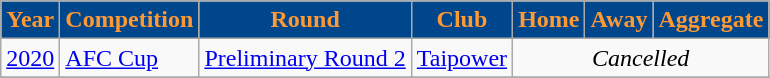<table class="wikitable" style="text-align:center">
<tr>
<th style="background:#00468C; color:#FF9933;" scope="col">Year</th>
<th style="background:#00468C; color:#FF9933;" scope="col">Competition</th>
<th style="background:#00468C; color:#FF9933;" scope="col">Round</th>
<th style="background:#00468C; color:#FF9933;" scope="col">Club</th>
<th style="background:#00468C; color:#FF9933;" scope="col">Home</th>
<th style="background:#00468C; color:#FF9933;" scope="col">Away</th>
<th style="background:#00468C; color:#FF9933;" scope="col">Aggregate</th>
</tr>
<tr>
<td style="text-align:left;" rowspan="1"><a href='#'>2020</a></td>
<td style="text-align:left;" rowspan="1"><a href='#'>AFC Cup</a></td>
<td style="text-align:left;"><a href='#'>Preliminary Round 2</a></td>
<td style="text-align:left;"> <a href='#'>Taipower</a></td>
<td colspan=3><em>Cancelled</em></td>
</tr>
<tr>
</tr>
</table>
